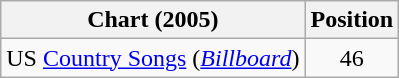<table class="wikitable sortable">
<tr>
<th scope="col">Chart (2005)</th>
<th scope="col">Position</th>
</tr>
<tr>
<td>US <a href='#'>Country Songs</a> (<em><a href='#'>Billboard</a></em>)</td>
<td align="center">46</td>
</tr>
</table>
